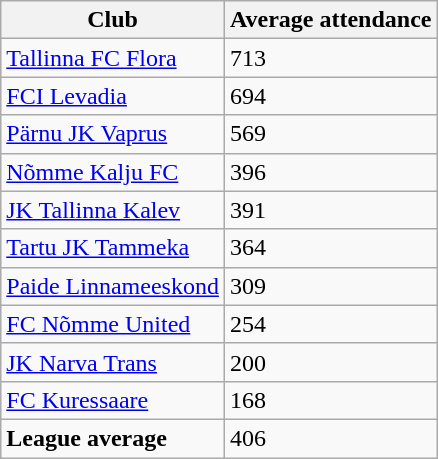<table class="wikitable sortable">
<tr>
<th>Club</th>
<th>Average attendance</th>
</tr>
<tr>
<td><a href='#'>Tallinna FC Flora</a></td>
<td>713</td>
</tr>
<tr>
<td><a href='#'>FCI Levadia</a></td>
<td>694</td>
</tr>
<tr>
<td><a href='#'>Pärnu JK Vaprus</a></td>
<td>569</td>
</tr>
<tr>
<td><a href='#'>Nõmme Kalju FC</a></td>
<td>396</td>
</tr>
<tr>
<td><a href='#'>JK Tallinna Kalev</a></td>
<td>391</td>
</tr>
<tr>
<td><a href='#'>Tartu JK Tammeka</a></td>
<td>364</td>
</tr>
<tr>
<td><a href='#'>Paide Linnameeskond</a></td>
<td>309</td>
</tr>
<tr>
<td><a href='#'>FC Nõmme United</a></td>
<td>254</td>
</tr>
<tr>
<td><a href='#'>JK Narva Trans</a></td>
<td>200</td>
</tr>
<tr>
<td><a href='#'>FC Kuressaare</a></td>
<td>168</td>
</tr>
<tr>
<td><strong>League average</strong></td>
<td>406</td>
</tr>
</table>
